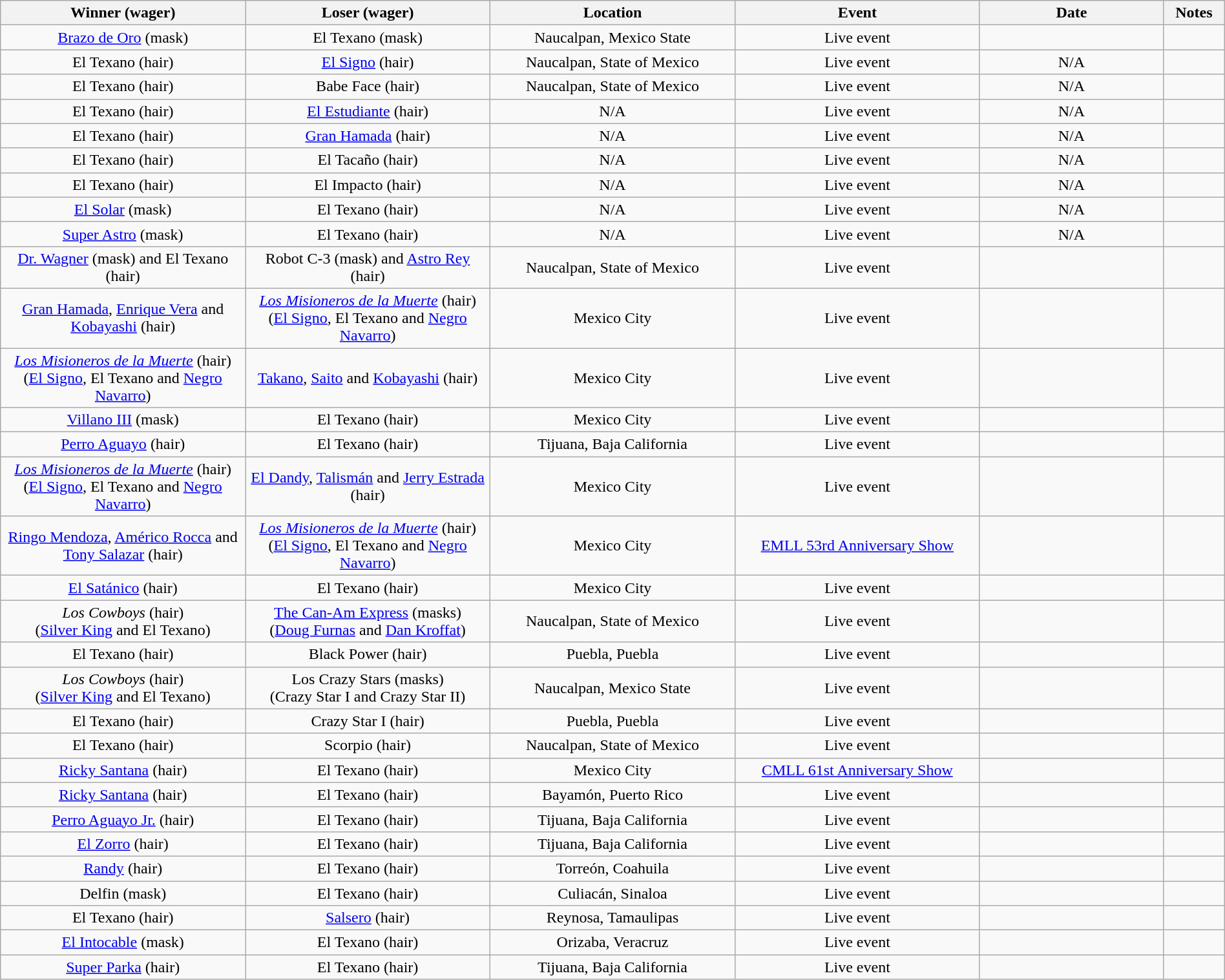<table class="wikitable sortable" width=100%  style="text-align: center">
<tr>
<th width=20% scope="col">Winner (wager)</th>
<th width=20% scope="col">Loser (wager)</th>
<th width=20% scope="col">Location</th>
<th width=20% scope="col">Event</th>
<th width=15% scope="col">Date</th>
<th class="unsortable" width=5% scope="col">Notes</th>
</tr>
<tr>
<td><a href='#'>Brazo de Oro</a> (mask)</td>
<td>El Texano (mask)</td>
<td>Naucalpan, Mexico State</td>
<td>Live event</td>
<td></td>
<td></td>
</tr>
<tr>
<td>El Texano (hair)</td>
<td><a href='#'>El Signo</a> (hair)</td>
<td>Naucalpan, State of Mexico</td>
<td>Live event</td>
<td>N/A</td>
<td> </td>
</tr>
<tr>
<td>El Texano (hair)</td>
<td>Babe Face (hair)</td>
<td>Naucalpan, State of Mexico</td>
<td>Live event</td>
<td>N/A</td>
<td> </td>
</tr>
<tr>
<td>El Texano (hair)</td>
<td><a href='#'>El Estudiante</a> (hair)</td>
<td>N/A</td>
<td>Live event</td>
<td>N/A</td>
<td></td>
</tr>
<tr>
<td>El Texano (hair)</td>
<td><a href='#'>Gran Hamada</a> (hair)</td>
<td>N/A</td>
<td>Live event</td>
<td>N/A</td>
<td> </td>
</tr>
<tr>
<td>El Texano (hair)</td>
<td>El Tacaño (hair)</td>
<td>N/A</td>
<td>Live event</td>
<td>N/A</td>
<td> </td>
</tr>
<tr>
<td>El Texano (hair)</td>
<td>El Impacto (hair)</td>
<td>N/A</td>
<td>Live event</td>
<td>N/A</td>
<td> </td>
</tr>
<tr>
<td><a href='#'>El Solar</a> (mask)</td>
<td>El Texano (hair)</td>
<td>N/A</td>
<td>Live event</td>
<td>N/A</td>
<td> </td>
</tr>
<tr>
<td><a href='#'>Super Astro</a> (mask)</td>
<td>El Texano (hair)</td>
<td>N/A</td>
<td>Live event</td>
<td>N/A</td>
<td> </td>
</tr>
<tr>
<td><a href='#'>Dr. Wagner</a> (mask) and El Texano (hair)</td>
<td>Robot C-3 (mask) and <a href='#'>Astro Rey</a> (hair)</td>
<td>Naucalpan, State of Mexico</td>
<td>Live event</td>
<td></td>
<td></td>
</tr>
<tr>
<td><a href='#'>Gran Hamada</a>, <a href='#'>Enrique Vera</a> and <a href='#'>Kobayashi</a> (hair)</td>
<td><em><a href='#'>Los Misioneros de la Muerte</a></em> (hair) <br>(<a href='#'>El Signo</a>, El Texano and <a href='#'>Negro Navarro</a>)</td>
<td>Mexico City</td>
<td>Live event</td>
<td></td>
<td></td>
</tr>
<tr>
<td><em><a href='#'>Los Misioneros de la Muerte</a></em> (hair)<br>(<a href='#'>El Signo</a>, El Texano and <a href='#'>Negro Navarro</a>)</td>
<td><a href='#'>Takano</a>, <a href='#'>Saito</a> and <a href='#'>Kobayashi</a> (hair)</td>
<td>Mexico City</td>
<td>Live event</td>
<td></td>
<td> </td>
</tr>
<tr>
<td><a href='#'>Villano III</a> (mask)</td>
<td>El Texano (hair)</td>
<td>Mexico City</td>
<td>Live event</td>
<td></td>
<td></td>
</tr>
<tr>
<td><a href='#'>Perro Aguayo</a> (hair)</td>
<td>El Texano (hair)</td>
<td>Tijuana, Baja California</td>
<td>Live event</td>
<td></td>
<td></td>
</tr>
<tr>
<td><em><a href='#'>Los Misioneros de la Muerte</a></em> (hair)<br>(<a href='#'>El Signo</a>, El Texano and <a href='#'>Negro Navarro</a>)</td>
<td><a href='#'>El Dandy</a>, <a href='#'>Talismán</a> and <a href='#'>Jerry Estrada</a> (hair)</td>
<td>Mexico City</td>
<td>Live event</td>
<td></td>
<td> </td>
</tr>
<tr>
<td><a href='#'>Ringo Mendoza</a>, <a href='#'>Américo Rocca</a> and <a href='#'>Tony Salazar</a> (hair)</td>
<td><em><a href='#'>Los Misioneros de la Muerte</a></em> (hair) <br>(<a href='#'>El Signo</a>, El Texano and <a href='#'>Negro Navarro</a>)</td>
<td>Mexico City</td>
<td><a href='#'>EMLL 53rd Anniversary Show</a></td>
<td></td>
<td></td>
</tr>
<tr>
<td><a href='#'>El Satánico</a> (hair)</td>
<td>El Texano (hair)</td>
<td>Mexico City</td>
<td>Live event</td>
<td></td>
<td> </td>
</tr>
<tr>
<td><em>Los Cowboys</em> (hair)<br>(<a href='#'>Silver King</a> and El Texano)</td>
<td><a href='#'>The Can-Am Express</a> (masks)<br>(<a href='#'>Doug Furnas</a> and <a href='#'>Dan Kroffat</a>)</td>
<td>Naucalpan, State of Mexico</td>
<td>Live event</td>
<td></td>
<td> </td>
</tr>
<tr>
<td>El Texano (hair)</td>
<td>Black Power (hair)</td>
<td>Puebla, Puebla</td>
<td>Live event</td>
<td></td>
<td> </td>
</tr>
<tr>
<td><em>Los Cowboys</em> (hair)<br>(<a href='#'>Silver King</a> and El Texano)</td>
<td>Los Crazy Stars (masks)<br>(Crazy Star I and Crazy Star II)</td>
<td>Naucalpan, Mexico State</td>
<td>Live event</td>
<td></td>
<td> </td>
</tr>
<tr>
<td>El Texano (hair)</td>
<td>Crazy Star I (hair)</td>
<td>Puebla, Puebla</td>
<td>Live event</td>
<td></td>
<td> </td>
</tr>
<tr>
<td>El Texano (hair)</td>
<td>Scorpio (hair)</td>
<td>Naucalpan, State of Mexico</td>
<td>Live event</td>
<td></td>
<td> </td>
</tr>
<tr>
<td><a href='#'>Ricky Santana</a> (hair)</td>
<td>El Texano (hair)</td>
<td>Mexico City</td>
<td><a href='#'>CMLL 61st Anniversary Show</a></td>
<td></td>
<td></td>
</tr>
<tr>
<td><a href='#'>Ricky Santana</a> (hair)</td>
<td>El Texano (hair)</td>
<td>Bayamón, Puerto Rico</td>
<td>Live event</td>
<td></td>
<td> </td>
</tr>
<tr>
<td><a href='#'>Perro Aguayo Jr.</a> (hair)</td>
<td>El Texano (hair)</td>
<td>Tijuana, Baja California</td>
<td>Live event</td>
<td></td>
<td></td>
</tr>
<tr>
<td><a href='#'>El Zorro</a> (hair)</td>
<td>El Texano (hair)</td>
<td>Tijuana, Baja California</td>
<td>Live event</td>
<td></td>
<td></td>
</tr>
<tr>
<td><a href='#'>Randy</a> (hair)</td>
<td>El Texano (hair)</td>
<td>Torreón, Coahuila</td>
<td>Live event</td>
<td></td>
<td></td>
</tr>
<tr>
<td>Delfin (mask)</td>
<td>El Texano (hair)</td>
<td>Culiacán, Sinaloa</td>
<td>Live event</td>
<td></td>
<td></td>
</tr>
<tr>
<td>El Texano (hair)</td>
<td><a href='#'>Salsero</a> (hair)</td>
<td>Reynosa, Tamaulipas</td>
<td>Live event</td>
<td></td>
<td> </td>
</tr>
<tr>
<td><a href='#'>El Intocable</a> (mask)</td>
<td>El Texano (hair)</td>
<td>Orizaba, Veracruz</td>
<td>Live event</td>
<td></td>
<td></td>
</tr>
<tr>
<td><a href='#'>Super Parka</a> (hair)</td>
<td>El Texano (hair)</td>
<td>Tijuana, Baja California</td>
<td>Live event</td>
<td></td>
<td></td>
</tr>
</table>
